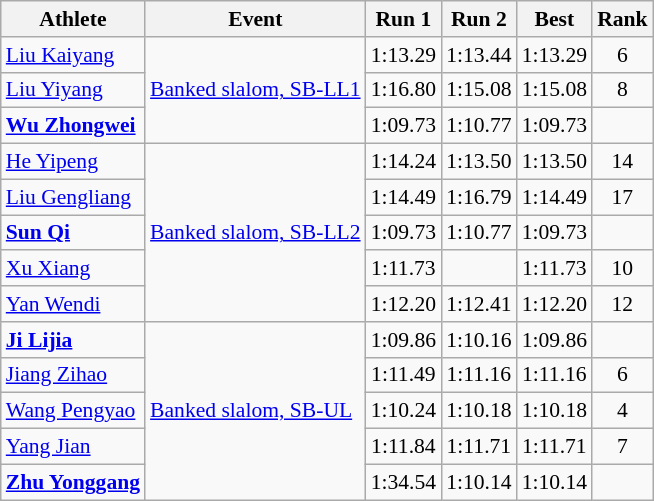<table class=wikitable style=font-size:90%;text-align:center>
<tr>
<th>Athlete</th>
<th>Event</th>
<th>Run 1</th>
<th>Run 2</th>
<th>Best</th>
<th>Rank</th>
</tr>
<tr>
<td align=left><a href='#'>Liu Kaiyang</a></td>
<td align=left rowspan=3><a href='#'>Banked slalom, SB-LL1</a></td>
<td>1:13.29</td>
<td>1:13.44</td>
<td>1:13.29</td>
<td>6</td>
</tr>
<tr>
<td align=left><a href='#'>Liu Yiyang</a></td>
<td>1:16.80</td>
<td>1:15.08</td>
<td>1:15.08</td>
<td>8</td>
</tr>
<tr>
<td align=left><strong><a href='#'>Wu Zhongwei</a></strong></td>
<td>1:09.73</td>
<td>1:10.77</td>
<td>1:09.73</td>
<td></td>
</tr>
<tr>
<td align=left><a href='#'>He Yipeng</a></td>
<td align=left rowspan=5><a href='#'>Banked slalom, SB-LL2</a></td>
<td>1:14.24</td>
<td>1:13.50</td>
<td>1:13.50</td>
<td>14</td>
</tr>
<tr>
<td align=left><a href='#'>Liu Gengliang</a></td>
<td>1:14.49</td>
<td>1:16.79</td>
<td>1:14.49</td>
<td>17</td>
</tr>
<tr>
<td align=left><strong><a href='#'>Sun Qi</a></strong></td>
<td>1:09.73</td>
<td>1:10.77</td>
<td>1:09.73</td>
<td></td>
</tr>
<tr>
<td align=left><a href='#'>Xu Xiang</a></td>
<td>1:11.73</td>
<td></td>
<td>1:11.73</td>
<td>10</td>
</tr>
<tr>
<td align=left><a href='#'>Yan Wendi</a></td>
<td>1:12.20</td>
<td>1:12.41</td>
<td>1:12.20</td>
<td>12</td>
</tr>
<tr>
<td align=left><strong><a href='#'>Ji Lijia</a></strong></td>
<td align=left rowspan=5><a href='#'>Banked slalom, SB-UL</a></td>
<td>1:09.86</td>
<td>1:10.16</td>
<td>1:09.86</td>
<td></td>
</tr>
<tr>
<td align=left><a href='#'>Jiang Zihao</a></td>
<td>1:11.49</td>
<td>1:11.16</td>
<td>1:11.16</td>
<td>6</td>
</tr>
<tr>
<td align=left><a href='#'>Wang Pengyao</a></td>
<td>1:10.24</td>
<td>1:10.18</td>
<td>1:10.18</td>
<td>4</td>
</tr>
<tr>
<td align=left><a href='#'>Yang Jian</a></td>
<td>1:11.84</td>
<td>1:11.71</td>
<td>1:11.71</td>
<td>7</td>
</tr>
<tr>
<td align=left><strong><a href='#'>Zhu Yonggang</a></strong></td>
<td>1:34.54</td>
<td>1:10.14</td>
<td>1:10.14</td>
<td></td>
</tr>
</table>
